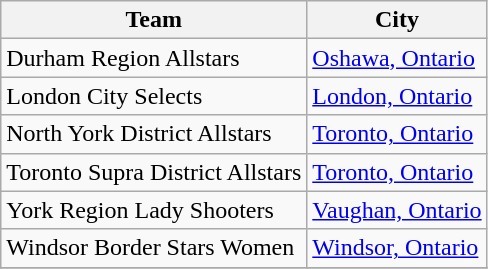<table class="wikitable sortable">
<tr>
<th>Team</th>
<th>City</th>
</tr>
<tr>
<td>Durham Region Allstars</td>
<td><a href='#'>Oshawa, Ontario</a></td>
</tr>
<tr>
<td>London City Selects</td>
<td><a href='#'>London, Ontario</a></td>
</tr>
<tr>
<td>North York District Allstars</td>
<td><a href='#'>Toronto, Ontario</a></td>
</tr>
<tr>
<td>Toronto Supra District Allstars</td>
<td><a href='#'>Toronto, Ontario</a></td>
</tr>
<tr>
<td>York Region Lady Shooters</td>
<td><a href='#'>Vaughan, Ontario</a></td>
</tr>
<tr>
<td>Windsor Border Stars Women</td>
<td><a href='#'>Windsor, Ontario</a></td>
</tr>
<tr>
</tr>
</table>
